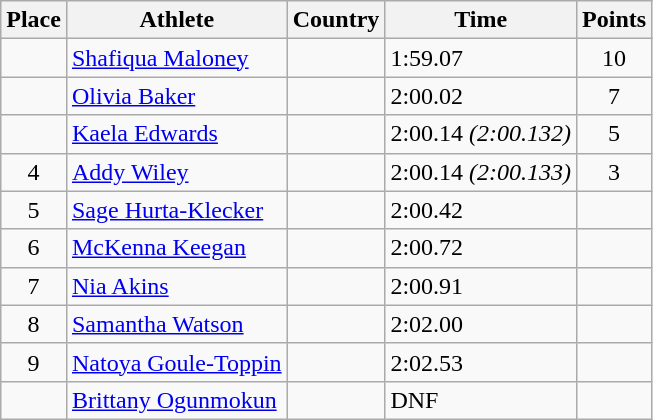<table class="wikitable">
<tr>
<th>Place</th>
<th>Athlete</th>
<th>Country</th>
<th>Time</th>
<th>Points</th>
</tr>
<tr>
<td align=center></td>
<td><a href='#'>Shafiqua Maloney</a></td>
<td></td>
<td>1:59.07</td>
<td align=center>10</td>
</tr>
<tr>
<td align=center></td>
<td><a href='#'>Olivia Baker</a></td>
<td></td>
<td>2:00.02</td>
<td align=center>7</td>
</tr>
<tr>
<td align=center></td>
<td><a href='#'>Kaela Edwards</a></td>
<td></td>
<td>2:00.14 <em>(2:00.132)</em></td>
<td align=center>5</td>
</tr>
<tr>
<td align=center>4</td>
<td><a href='#'>Addy Wiley</a></td>
<td></td>
<td>2:00.14 <em>(2:00.133)</em></td>
<td align=center>3</td>
</tr>
<tr>
<td align=center>5</td>
<td><a href='#'>Sage Hurta-Klecker</a></td>
<td></td>
<td>2:00.42</td>
<td align=center></td>
</tr>
<tr>
<td align=center>6</td>
<td><a href='#'>McKenna Keegan</a></td>
<td></td>
<td>2:00.72</td>
<td align=center></td>
</tr>
<tr>
<td align=center>7</td>
<td><a href='#'>Nia Akins</a></td>
<td></td>
<td>2:00.91</td>
<td align=center></td>
</tr>
<tr>
<td align=center>8</td>
<td><a href='#'>Samantha Watson</a></td>
<td></td>
<td>2:02.00</td>
<td align=center></td>
</tr>
<tr>
<td align=center>9</td>
<td><a href='#'>Natoya Goule-Toppin</a></td>
<td></td>
<td>2:02.53</td>
<td align=center></td>
</tr>
<tr>
<td align=center></td>
<td><a href='#'>Brittany Ogunmokun</a></td>
<td></td>
<td>DNF</td>
<td align=center></td>
</tr>
</table>
